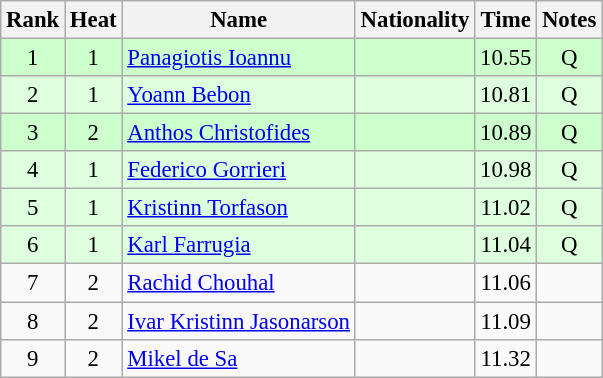<table class="wikitable sortable" style="text-align:center; font-size:95%">
<tr>
<th>Rank</th>
<th>Heat</th>
<th>Name</th>
<th>Nationality</th>
<th>Time</th>
<th>Notes</th>
</tr>
<tr bgcolor=ccffcc>
<td>1</td>
<td>1</td>
<td align=left><a href='#'>Panagiotis Ioannu</a></td>
<td align=left></td>
<td>10.55</td>
<td>Q</td>
</tr>
<tr bgcolor=ddffdd>
<td>2</td>
<td>1</td>
<td align=left><a href='#'>Yoann Bebon</a></td>
<td align=left></td>
<td>10.81</td>
<td>Q</td>
</tr>
<tr bgcolor=ccffcc>
<td>3</td>
<td>2</td>
<td align=left><a href='#'>Anthos Christofides</a></td>
<td align=left></td>
<td>10.89</td>
<td>Q</td>
</tr>
<tr bgcolor=ddffdd>
<td>4</td>
<td>1</td>
<td align=left><a href='#'>Federico Gorrieri</a></td>
<td align=left></td>
<td>10.98</td>
<td>Q</td>
</tr>
<tr bgcolor=ddffdd>
<td>5</td>
<td>1</td>
<td align=left><a href='#'>Kristinn Torfason</a></td>
<td align=left></td>
<td>11.02</td>
<td>Q</td>
</tr>
<tr bgcolor=ddffdd>
<td>6</td>
<td>1</td>
<td align=left><a href='#'>Karl Farrugia</a></td>
<td align=left></td>
<td>11.04</td>
<td>Q</td>
</tr>
<tr>
<td>7</td>
<td>2</td>
<td align=left><a href='#'>Rachid Chouhal</a></td>
<td align=left></td>
<td>11.06</td>
<td></td>
</tr>
<tr>
<td>8</td>
<td>2</td>
<td align=left><a href='#'>Ivar Kristinn Jasonarson</a></td>
<td align=left></td>
<td>11.09</td>
<td></td>
</tr>
<tr>
<td>9</td>
<td>2</td>
<td align=left><a href='#'>Mikel de Sa</a></td>
<td align=left></td>
<td>11.32</td>
<td></td>
</tr>
</table>
